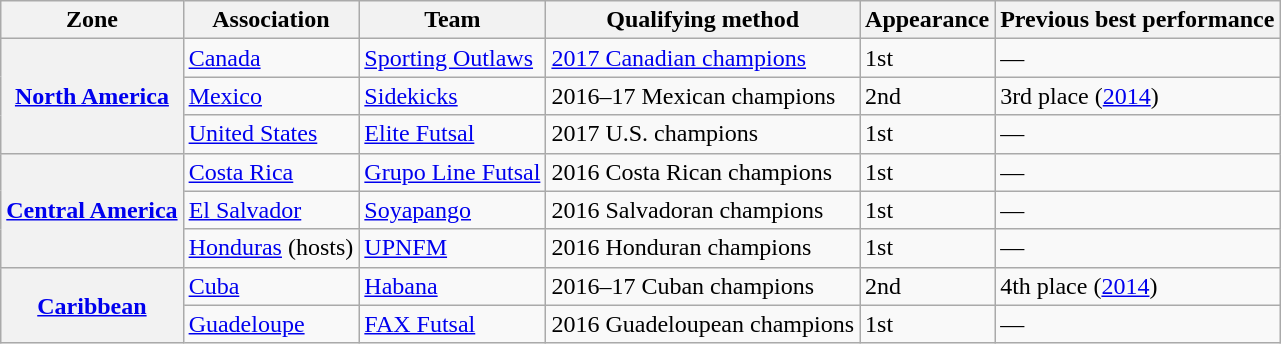<table class="wikitable">
<tr>
<th>Zone</th>
<th>Association</th>
<th>Team</th>
<th>Qualifying method</th>
<th>Appearance</th>
<th>Previous best performance</th>
</tr>
<tr>
<th rowspan=3><a href='#'>North America</a></th>
<td> <a href='#'>Canada</a></td>
<td><a href='#'>Sporting Outlaws</a></td>
<td><a href='#'>2017 Canadian champions</a></td>
<td>1st</td>
<td>—</td>
</tr>
<tr>
<td> <a href='#'>Mexico</a></td>
<td><a href='#'>Sidekicks</a></td>
<td>2016–17 Mexican champions</td>
<td>2nd</td>
<td>3rd place (<a href='#'>2014</a>)</td>
</tr>
<tr>
<td> <a href='#'>United States</a></td>
<td><a href='#'>Elite Futsal</a></td>
<td>2017 U.S. champions</td>
<td>1st</td>
<td>—</td>
</tr>
<tr>
<th rowspan=3><a href='#'>Central America</a></th>
<td> <a href='#'>Costa Rica</a></td>
<td><a href='#'>Grupo Line Futsal</a></td>
<td>2016 Costa Rican champions</td>
<td>1st</td>
<td>—</td>
</tr>
<tr>
<td> <a href='#'>El Salvador</a></td>
<td><a href='#'>Soyapango</a></td>
<td>2016 Salvadoran champions</td>
<td>1st</td>
<td>—</td>
</tr>
<tr>
<td> <a href='#'>Honduras</a> (hosts)</td>
<td><a href='#'>UPNFM</a></td>
<td>2016 Honduran champions</td>
<td>1st</td>
<td>—</td>
</tr>
<tr>
<th rowspan=2><a href='#'>Caribbean</a></th>
<td> <a href='#'>Cuba</a></td>
<td><a href='#'>Habana</a></td>
<td>2016–17 Cuban champions</td>
<td>2nd</td>
<td>4th place (<a href='#'>2014</a>)</td>
</tr>
<tr>
<td> <a href='#'>Guadeloupe</a></td>
<td><a href='#'>FAX Futsal</a></td>
<td>2016 Guadeloupean champions</td>
<td>1st</td>
<td>—</td>
</tr>
</table>
